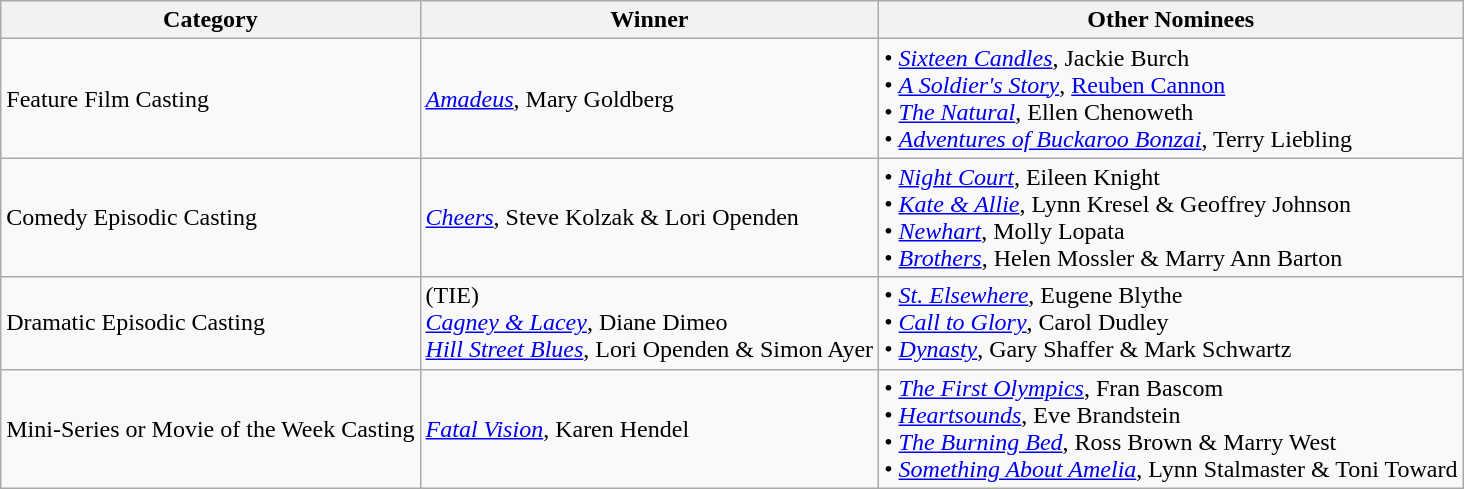<table class="wikitable">
<tr>
<th>Category</th>
<th>Winner</th>
<th>Other Nominees</th>
</tr>
<tr>
<td>Feature Film Casting</td>
<td><em><a href='#'>Amadeus</a></em>, Mary Goldberg</td>
<td>• <em><a href='#'>Sixteen Candles</a></em>, Jackie Burch<br>• <em><a href='#'>A Soldier's Story</a></em>, <a href='#'>Reuben Cannon</a><br>• <em><a href='#'>The Natural</a></em>, Ellen Chenoweth<br>• <em><a href='#'>Adventures of Buckaroo Bonzai</a></em>, Terry Liebling</td>
</tr>
<tr>
<td>Comedy Episodic Casting</td>
<td><em><a href='#'>Cheers</a></em>, Steve Kolzak & Lori Openden</td>
<td>• <em><a href='#'>Night Court</a></em>, Eileen Knight<br>• <em><a href='#'>Kate & Allie</a></em>, Lynn Kresel & Geoffrey Johnson<br>• <em><a href='#'>Newhart</a></em>, Molly Lopata<br>• <em><a href='#'>Brothers</a></em>, Helen Mossler & Marry Ann Barton</td>
</tr>
<tr>
<td>Dramatic Episodic Casting</td>
<td>(TIE)<br><em><a href='#'>Cagney & Lacey</a></em>, Diane Dimeo<br><em><a href='#'>Hill Street Blues</a></em>, Lori Openden & Simon Ayer</td>
<td>• <em><a href='#'>St. Elsewhere</a></em>, Eugene Blythe<br>• <em><a href='#'>Call to Glory</a></em>, Carol Dudley<br>• <em><a href='#'>Dynasty</a></em>, Gary Shaffer & Mark Schwartz</td>
</tr>
<tr>
<td>Mini-Series or Movie of the Week Casting</td>
<td><em><a href='#'>Fatal Vision</a></em>, Karen Hendel</td>
<td>• <em><a href='#'>The First Olympics</a></em>, Fran Bascom<br>• <em><a href='#'>Heartsounds</a></em>, Eve Brandstein<br>• <em><a href='#'>The Burning Bed</a></em>, Ross Brown & Marry West<br>• <em><a href='#'>Something About Amelia</a></em>, Lynn Stalmaster & Toni Toward</td>
</tr>
</table>
